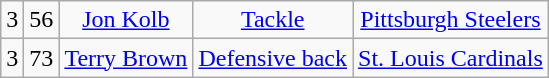<table class="wikitable" style="text-align:center">
<tr>
<td>3</td>
<td>56</td>
<td><a href='#'>Jon Kolb</a></td>
<td><a href='#'>Tackle</a></td>
<td><a href='#'>Pittsburgh Steelers</a></td>
</tr>
<tr>
<td>3</td>
<td>73</td>
<td><a href='#'>Terry Brown</a></td>
<td><a href='#'>Defensive back</a></td>
<td><a href='#'>St. Louis Cardinals</a></td>
</tr>
</table>
